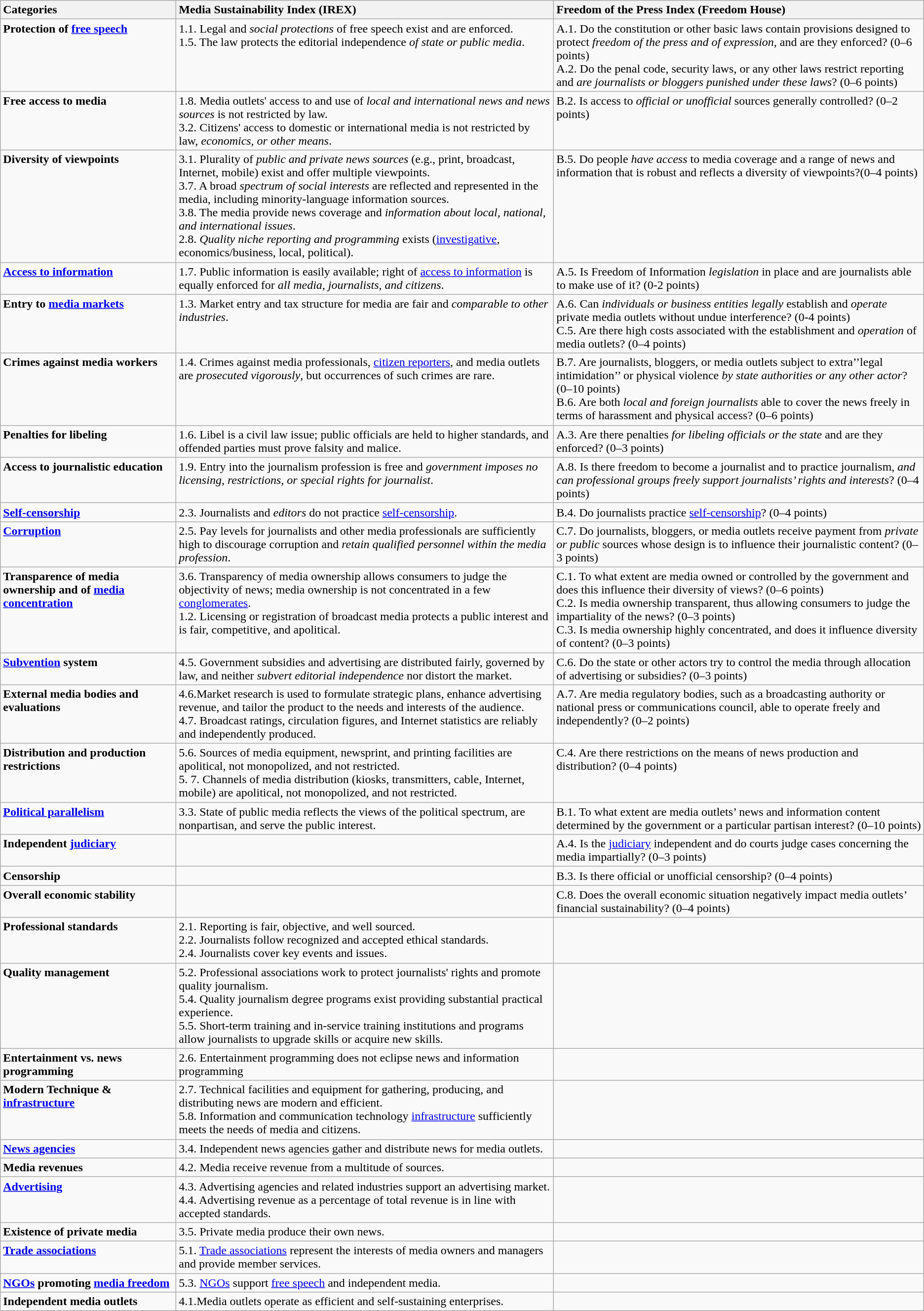<table class="wikitable">
<tr>
<th style="text-align:left"><strong>Categories</strong></th>
<th style="text-align:left"><strong>Media Sustainability Index (IREX)</strong></th>
<th style="text-align:left"><strong>Freedom of the Press Index (Freedom House)</strong></th>
</tr>
<tr style="vertical-align:top">
<td><strong>Protection of <a href='#'>free speech</a></strong></td>
<td>1.1. Legal and <em>social protections</em> of free speech exist and are enforced. <br> 1.5. The law protects the editorial independence <em>of state or public media</em>.</td>
<td>A.1. Do the constitution or other basic laws contain provisions designed to protect <em>freedom of the press and of expression</em>, and are they enforced? (0–6 points) <br> A.2. Do the penal code, security laws, or any other laws restrict reporting and <em>are journalists or bloggers punished under these laws</em>? (0–6 points)</td>
</tr>
<tr style="vertical-align:top">
<td><strong>Free access to media</strong></td>
<td>1.8. Media outlets' access to and use of <em>local and international news and news sources</em> is not restricted by law. <br> 3.2. Citizens' access to domestic or international media is not restricted by law, <em>economics, or other means</em>.</td>
<td>B.2. Is access to <em>official or unofficial</em> sources generally controlled? (0–2 points)</td>
</tr>
<tr style="vertical-align:top">
<td><strong>Diversity of viewpoints</strong></td>
<td>3.1. Plurality of <em>public and private news sources</em> (e.g., print, broadcast, Internet, mobile) exist and offer multiple viewpoints. <br> 3.7. A broad <em>spectrum of social interests</em> are reflected and represented in the media, including minority-language information sources. <br> 3.8. The media provide news coverage and <em>information about local, national, and international issues</em>. <br> 2.8. <em>Quality niche reporting and programming</em> exists (<a href='#'>investigative</a>, economics/business, local, political).</td>
<td>B.5. Do people <em>have access</em> to media coverage and a range of news and information that is robust and reflects a diversity of viewpoints?(0–4 points)</td>
</tr>
<tr style="vertical-align:top">
<td><strong><a href='#'>Access to information</a></strong></td>
<td>1.7. Public information is easily available; right of <a href='#'>access to information</a> is equally enforced for <em>all media, journalists, and citizens</em>.</td>
<td>A.5. Is Freedom of Information <em>legislation</em> in place and are journalists able to make use of it? (0-2 points)</td>
</tr>
<tr style="vertical-align:top">
<td><strong>Entry to <a href='#'>media markets</a></strong></td>
<td>1.3. Market entry and tax structure for media are fair and <em>comparable to other industries</em>.</td>
<td>A.6. Can <em>individuals or business entities legally</em> establish and <em>operate</em> private media outlets without undue interference? (0-4 points) <br> C.5. Are there high costs associated with the establishment and <em>operation</em> of media outlets? (0–4 points)</td>
</tr>
<tr style="vertical-align:top">
<td><strong>Crimes against media workers</strong></td>
<td>1.4. Crimes against media professionals, <a href='#'>citizen reporters</a>, and media outlets are <em>prosecuted vigorously</em>, but occurrences of such crimes are rare.</td>
<td>B.7. Are journalists, bloggers, or media outlets subject to extra’’legal intimidation’’ or physical violence <em>by state authorities or any other actor</em>? (0–10 points) <br> B.6. Are both <em>local and foreign journalists</em> able to cover the news freely in terms of harassment and physical access? (0–6 points)</td>
</tr>
<tr style="vertical-align:top">
<td><strong>Penalties for libeling</strong></td>
<td>1.6. Libel is a civil law issue; public officials are held to higher standards, and offended parties must prove falsity and malice.</td>
<td>A.3. Are there penalties <em>for libeling officials or the state</em> and are they enforced? (0–3 points)</td>
</tr>
<tr style="vertical-align:top">
<td><strong>Access to journalistic education</strong></td>
<td>1.9. Entry into the journalism profession is free and <em>government imposes no licensing, restrictions, or special rights for journalist</em>.</td>
<td>A.8. Is there freedom to become a journalist and to practice journalism, <em>and can professional groups freely support journalists’ rights and interests</em>? (0–4 points)</td>
</tr>
<tr style="vertical-align:top">
<td><strong><a href='#'>Self-censorship</a></strong></td>
<td>2.3. Journalists and <em>editors</em> do not practice <a href='#'>self-censorship</a>.</td>
<td>B.4. Do journalists practice <a href='#'>self-censorship</a>? (0–4 points)</td>
</tr>
<tr style="vertical-align:top">
<td><strong><a href='#'>Corruption</a></strong></td>
<td>2.5. Pay levels for journalists and other media professionals are sufficiently high to discourage corruption and <em>retain qualified personnel within the media profession</em>.</td>
<td>C.7. Do journalists, bloggers, or media outlets receive payment from <em>private or public</em> sources whose design is to influence their journalistic content? (0–3 points)</td>
</tr>
<tr style="vertical-align:top">
<td><strong>Transparence of media ownership and of <a href='#'>media concentration</a></strong></td>
<td>3.6. Transparency of media ownership allows consumers to judge the objectivity of news; media ownership is not concentrated in a few <a href='#'>conglomerates</a>. <br> 1.2. Licensing or registration of broadcast media protects a public interest and is fair, competitive, and apolitical.</td>
<td>C.1. To what extent are media owned or controlled by the government and does this influence their diversity of views? (0–6 points)<br> C.2. Is media ownership transparent, thus allowing consumers to judge the impartiality of the news? (0–3 points)<br> C.3. Is media ownership highly concentrated, and does it influence diversity of content? (0–3 points)</td>
</tr>
<tr style="vertical-align:top">
<td><strong><a href='#'>Subvention</a> system</strong></td>
<td>4.5. Government subsidies and advertising are distributed fairly, governed by law, and neither <em>subvert editorial independence</em> nor distort the market.</td>
<td>C.6. Do the state or other actors try to control the media through allocation of advertising or subsidies? (0–3 points)</td>
</tr>
<tr style="vertical-align:top">
<td><strong>External media bodies and evaluations</strong></td>
<td>4.6.Market research is used to formulate strategic plans, enhance advertising revenue, and tailor the product to the needs and interests of the audience. <br> 4.7. Broadcast ratings, circulation figures, and Internet statistics are reliably and independently produced.</td>
<td>A.7. Are media regulatory bodies, such as a broadcasting authority or national press or communications council, able to operate freely and independently? (0–2 points)</td>
</tr>
<tr style="vertical-align:top">
<td><strong>Distribution and production restrictions</strong></td>
<td>5.6. Sources of media equipment, newsprint, and printing facilities are apolitical, not monopolized, and not restricted. <br> 5. 7. Channels of media distribution (kiosks, transmitters, cable, Internet, mobile) are apolitical, not monopolized, and not restricted.</td>
<td>C.4. Are there restrictions on the means of news production and distribution? (0–4 points)</td>
</tr>
<tr style="vertical-align:top">
<td><strong><a href='#'>Political parallelism</a></strong></td>
<td>3.3. State of public media reflects the views of the political spectrum, are nonpartisan, and serve the public interest.</td>
<td>B.1. To what extent are media outlets’ news and information content determined by the government or a particular partisan interest? (0–10 points)</td>
</tr>
<tr style="vertical-align:top">
<td><strong>Independent <a href='#'>judiciary</a></strong></td>
<td></td>
<td>A.4. Is the <a href='#'>judiciary</a> independent and do courts judge cases concerning the media impartially? (0–3 points)</td>
</tr>
<tr style="vertical-align:top">
<td><strong>Censorship</strong></td>
<td></td>
<td>B.3. Is there official or unofficial censorship? (0–4 points)</td>
</tr>
<tr style="vertical-align:top">
<td><strong>Overall economic stability</strong></td>
<td></td>
<td>C.8. Does the overall economic situation negatively impact media outlets’ financial sustainability? (0–4 points)</td>
</tr>
<tr style="vertical-align:top">
<td><strong>Professional standards</strong></td>
<td>2.1. Reporting is fair, objective, and well sourced. <br> 2.2. Journalists follow recognized and accepted ethical standards. <br> 2.4. Journalists cover key events and issues.</td>
<td></td>
</tr>
<tr style="vertical-align:top">
<td><strong>Quality management</strong></td>
<td>5.2. Professional associations work to protect journalists' rights and promote quality journalism. <br> 5.4. Quality journalism degree programs exist providing substantial practical experience. <br> 5.5. Short-term training and in-service training institutions and programs allow journalists to upgrade skills or acquire new skills.</td>
<td></td>
</tr>
<tr style="vertical-align:top">
<td><strong>Entertainment vs. news programming</strong></td>
<td>2.6. Entertainment programming does not eclipse news and information programming</td>
<td></td>
</tr>
<tr style="vertical-align:top">
<td><strong>Modern Technique & <a href='#'>infrastructure</a></strong></td>
<td>2.7. Technical facilities and equipment for gathering, producing, and distributing news are modern and efficient. <br> 5.8. Information and communication technology <a href='#'>infrastructure</a> sufficiently meets the needs of media and citizens.</td>
<td></td>
</tr>
<tr style="vertical-align:top">
<td><strong><a href='#'>News agencies</a></strong></td>
<td>3.4. Independent news agencies gather and distribute news for media outlets.</td>
<td></td>
</tr>
<tr style="vertical-align:top">
<td><strong>Media revenues</strong></td>
<td>4.2. Media receive revenue from a multitude of sources.</td>
<td></td>
</tr>
<tr style="vertical-align:top">
<td><strong><a href='#'>Advertising</a></strong></td>
<td>4.3. Advertising agencies and related industries support an advertising market. <br> 4.4. Advertising revenue as a percentage of total revenue is in line with accepted standards.</td>
<td></td>
</tr>
<tr style="vertical-align:top">
<td><strong>Existence of private media</strong></td>
<td>3.5. Private media produce their own news.</td>
<td></td>
</tr>
<tr style="vertical-align:top">
<td><strong><a href='#'>Trade associations</a></strong></td>
<td>5.1. <a href='#'>Trade associations</a> represent the interests of media owners and managers and provide member services.</td>
<td></td>
</tr>
<tr style="vertical-align:top">
<td><strong><a href='#'>NGOs</a> promoting <a href='#'>media freedom</a></strong></td>
<td>5.3. <a href='#'>NGOs</a> support <a href='#'>free speech</a> and independent media.</td>
<td></td>
</tr>
<tr style="vertical-align:top">
<td><strong>Independent media outlets</strong></td>
<td>4.1.Media outlets operate as efficient and self-sustaining enterprises.</td>
<td></td>
</tr>
</table>
